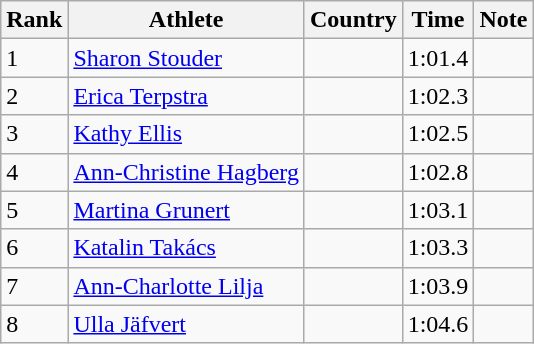<table class="wikitable sortable">
<tr>
<th>Rank</th>
<th>Athlete</th>
<th>Country</th>
<th>Time</th>
<th>Note</th>
</tr>
<tr>
<td>1</td>
<td><a href='#'>Sharon Stouder</a></td>
<td></td>
<td>1:01.4</td>
<td></td>
</tr>
<tr>
<td>2</td>
<td><a href='#'>Erica Terpstra</a></td>
<td></td>
<td>1:02.3</td>
<td></td>
</tr>
<tr>
<td>3</td>
<td><a href='#'>Kathy Ellis</a></td>
<td></td>
<td>1:02.5</td>
<td></td>
</tr>
<tr>
<td>4</td>
<td><a href='#'>Ann-Christine Hagberg</a></td>
<td></td>
<td>1:02.8</td>
<td></td>
</tr>
<tr>
<td>5</td>
<td><a href='#'>Martina Grunert</a></td>
<td></td>
<td>1:03.1</td>
<td></td>
</tr>
<tr>
<td>6</td>
<td><a href='#'>Katalin Takács</a></td>
<td></td>
<td>1:03.3</td>
<td></td>
</tr>
<tr>
<td>7</td>
<td><a href='#'>Ann-Charlotte Lilja</a></td>
<td></td>
<td>1:03.9</td>
<td></td>
</tr>
<tr>
<td>8</td>
<td><a href='#'>Ulla Jäfvert</a></td>
<td></td>
<td>1:04.6</td>
<td></td>
</tr>
</table>
